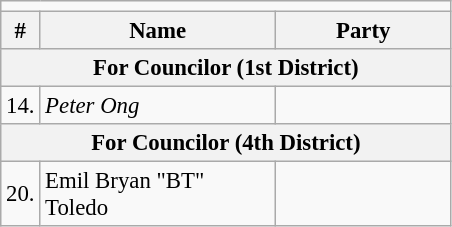<table class=wikitable style="font-size:95%">
<tr>
<td colspan=4 bgcolor=></td>
</tr>
<tr>
<th>#</th>
<th width=150px>Name</th>
<th colspan=2 width=110px>Party</th>
</tr>
<tr>
<th colspan=4>For Councilor (1st District)</th>
</tr>
<tr>
<td>14.</td>
<td><em>Peter Ong</em></td>
<td></td>
</tr>
<tr>
<th colspan=4>For Councilor (4th District)</th>
</tr>
<tr>
<td>20.</td>
<td>Emil Bryan "BT" Toledo</td>
<td></td>
</tr>
</table>
